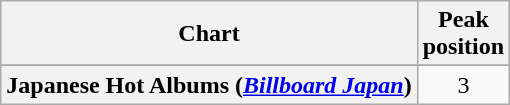<table class="wikitable sortable plainrowheaders" style="text-align:center">
<tr>
<th scope="col">Chart</th>
<th scope="col">Peak<br>position</th>
</tr>
<tr>
</tr>
<tr>
<th scope="row">Japanese Hot Albums (<em><a href='#'>Billboard Japan</a></em>)</th>
<td>3</td>
</tr>
</table>
